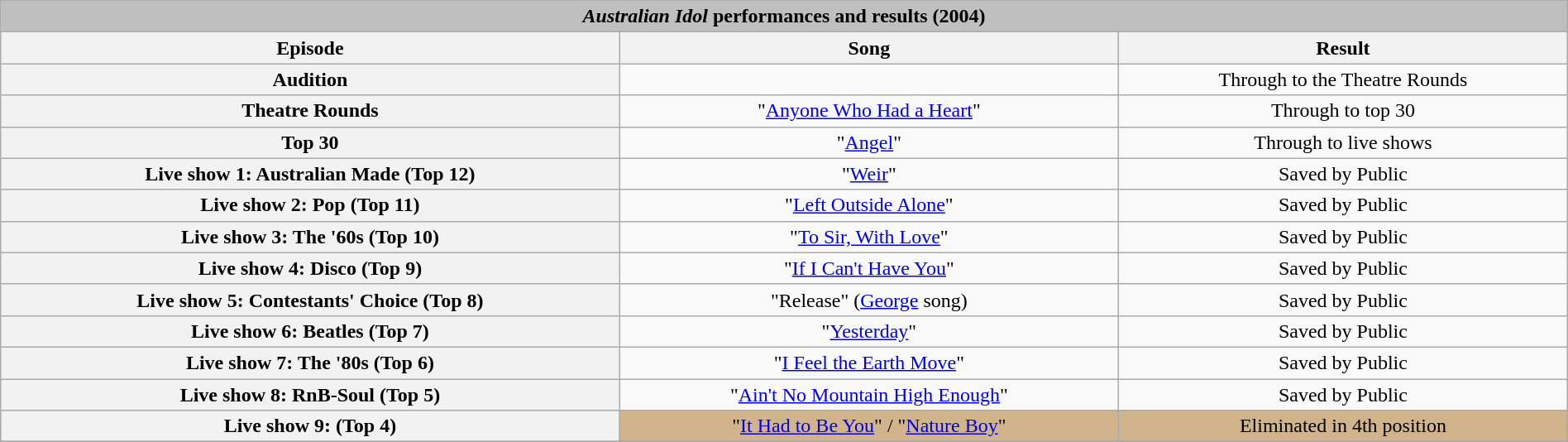<table class="wikitable collapsible collapsed" style="width:100%; margin:1em auto 1em auto; text-align:center;">
<tr>
<th colspan="4" style="background:#BFBFBF;"><em>Australian Idol</em> performances and results (2004)</th>
</tr>
<tr>
<th scope="col">Episode</th>
<th scope="col">Song</th>
<th scope="col">Result</th>
</tr>
<tr>
<th>Audition</th>
<td></td>
<td>Through to the Theatre Rounds</td>
</tr>
<tr>
<th>Theatre Rounds</th>
<td>"<a href='#'>Anyone Who Had a Heart</a>"</td>
<td>Through to top 30</td>
</tr>
<tr>
<th>Top 30</th>
<td>"<a href='#'>Angel</a>"</td>
<td>Through to live shows</td>
</tr>
<tr>
<th>Live show 1: Australian Made (Top 12)</th>
<td>"<a href='#'>Weir</a>"</td>
<td>Saved by Public</td>
</tr>
<tr>
<th>Live show 2: Pop (Top 11)</th>
<td>"<a href='#'>Left Outside Alone</a>"</td>
<td>Saved by Public</td>
</tr>
<tr>
<th>Live show 3: The '60s (Top 10)</th>
<td>"<a href='#'>To Sir, With Love</a>"</td>
<td>Saved by Public</td>
</tr>
<tr>
<th>Live show 4: Disco (Top 9)</th>
<td>"<a href='#'>If I Can't Have You</a>"</td>
<td>Saved by Public</td>
</tr>
<tr>
<th>Live show 5: Contestants' Choice (Top 8)</th>
<td>"Release" (<a href='#'>George</a> song)</td>
<td>Saved by Public</td>
</tr>
<tr>
<th>Live show 6: Beatles (Top 7)</th>
<td>"<a href='#'>Yesterday</a>"</td>
<td>Saved by Public</td>
</tr>
<tr>
<th>Live show 7: The '80s (Top 6)</th>
<td>"<a href='#'>I Feel the Earth Move</a>"</td>
<td>Saved by Public</td>
</tr>
<tr>
<th>Live show 8: RnB-Soul (Top 5)</th>
<td>"<a href='#'>Ain't No Mountain High Enough</a>"</td>
<td>Saved by Public</td>
</tr>
<tr bgcolor="tan">
<th>Live show 9: (Top 4)</th>
<td>"<a href='#'>It Had to Be You</a>" / "<a href='#'>Nature Boy</a>"</td>
<td>Eliminated in 4th position</td>
</tr>
<tr>
</tr>
</table>
